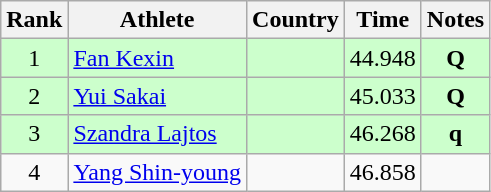<table class="wikitable sortable" style="text-align:center">
<tr>
<th>Rank</th>
<th>Athlete</th>
<th>Country</th>
<th>Time</th>
<th>Notes</th>
</tr>
<tr bgcolor="#ccffcc">
<td>1</td>
<td align=left><a href='#'>Fan Kexin</a></td>
<td align=left></td>
<td>44.948</td>
<td><strong>Q</strong></td>
</tr>
<tr bgcolor="#ccffcc">
<td>2</td>
<td align=left><a href='#'>Yui Sakai</a></td>
<td align=left></td>
<td>45.033</td>
<td><strong>Q</strong></td>
</tr>
<tr bgcolor="#ccffcc">
<td>3</td>
<td align=left><a href='#'>Szandra Lajtos</a></td>
<td align=left></td>
<td>46.268</td>
<td><strong>q</strong></td>
</tr>
<tr>
<td>4</td>
<td align=left><a href='#'>Yang Shin-young</a></td>
<td align=left></td>
<td>46.858</td>
<td></td>
</tr>
</table>
